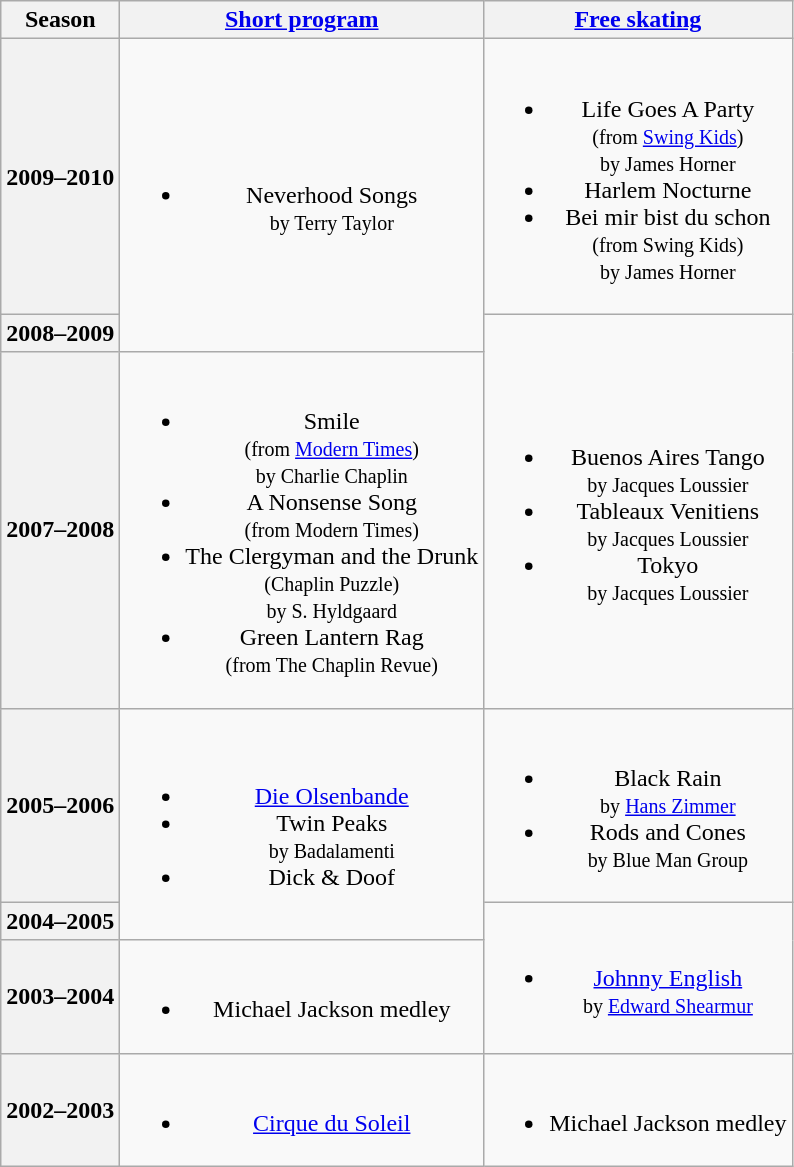<table class=wikitable style=text-align:center>
<tr>
<th>Season</th>
<th><a href='#'>Short program</a></th>
<th><a href='#'>Free skating</a></th>
</tr>
<tr>
<th>2009–2010 <br> </th>
<td rowspan="2"><br><ul><li>Neverhood Songs <br><small> by Terry Taylor </small></li></ul></td>
<td><br><ul><li>Life Goes A Party <br><small> (from <a href='#'>Swing Kids</a>) <br> by James Horner </small></li><li>Harlem Nocturne</li><li>Bei mir bist du schon <br><small> (from Swing Kids) <br> by James Horner </small></li></ul></td>
</tr>
<tr>
<th>2008–2009 <br> </th>
<td rowspan="2"><br><ul><li>Buenos Aires Tango <br><small> by Jacques Loussier </small></li><li>Tableaux Venitiens <br><small> by Jacques Loussier </small></li><li>Tokyo <br><small> by Jacques Loussier </small></li></ul></td>
</tr>
<tr>
<th>2007–2008 <br> </th>
<td><br><ul><li>Smile <br><small> (from <a href='#'>Modern Times</a>) <br> by Charlie Chaplin </small></li><li>A Nonsense Song <br><small> (from Modern Times) </small></li><li>The Clergyman and the Drunk <br><small> (Chaplin Puzzle) <br> by S. Hyldgaard </small></li><li>Green Lantern Rag <br><small> (from The Chaplin Revue) </small></li></ul></td>
</tr>
<tr>
<th>2005–2006 <br> </th>
<td rowspan="2"><br><ul><li><a href='#'>Die Olsenbande</a></li><li>Twin Peaks <br><small> by Badalamenti </small></li><li>Dick & Doof</li></ul></td>
<td><br><ul><li>Black Rain <br><small> by <a href='#'>Hans Zimmer</a> </small></li><li>Rods and Cones <br><small> by Blue Man Group </small></li></ul></td>
</tr>
<tr>
<th>2004–2005 <br> </th>
<td rowspan="2"><br><ul><li><a href='#'>Johnny English</a> <br><small> by <a href='#'>Edward Shearmur</a> </small></li></ul></td>
</tr>
<tr>
<th>2003–2004 <br> </th>
<td><br><ul><li>Michael Jackson medley</li></ul></td>
</tr>
<tr>
<th>2002–2003 <br> </th>
<td><br><ul><li><a href='#'>Cirque du Soleil</a></li></ul></td>
<td><br><ul><li>Michael Jackson medley</li></ul></td>
</tr>
</table>
